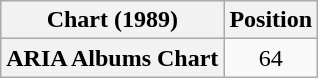<table class="wikitable sortable plainrowheaders" style="text-align:center">
<tr>
<th scope="col">Chart (1989)</th>
<th scope="col">Position</th>
</tr>
<tr>
<th scope="row">ARIA Albums Chart</th>
<td>64</td>
</tr>
</table>
